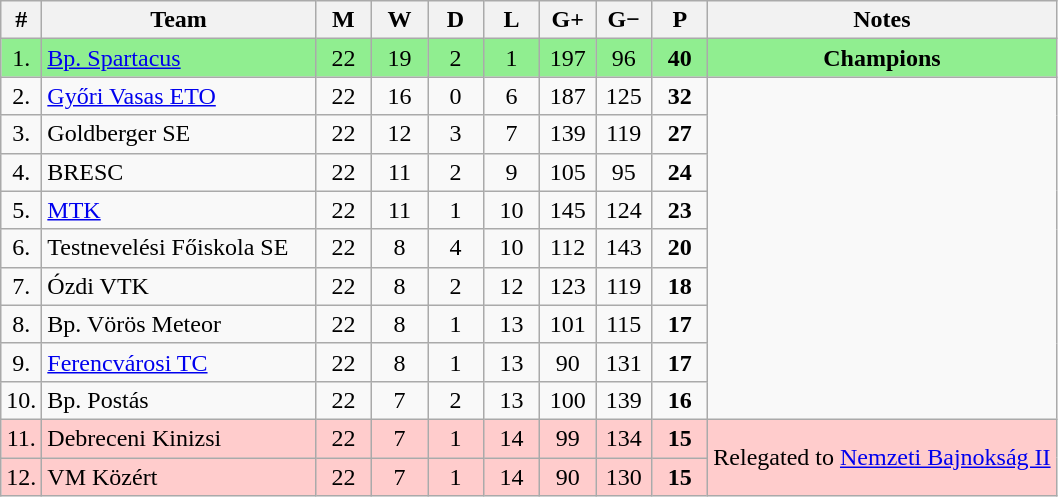<table class="wikitable" style="text-align: center;">
<tr>
<th width="15">#</th>
<th width="175">Team</th>
<th width="30">M</th>
<th width="30">W</th>
<th width="30">D</th>
<th width="30">L</th>
<th width="30">G+</th>
<th width="30">G−</th>
<th width="30">P</th>
<th>Notes</th>
</tr>
<tr style="background: #90EE90;">
<td>1.</td>
<td align="left"><a href='#'>Bp. Spartacus</a></td>
<td>22</td>
<td>19</td>
<td>2</td>
<td>1</td>
<td>197</td>
<td>96</td>
<td><strong>40</strong></td>
<td><strong>Champions</strong></td>
</tr>
<tr>
<td>2.</td>
<td align="left"><a href='#'>Győri Vasas ETO</a></td>
<td>22</td>
<td>16</td>
<td>0</td>
<td>6</td>
<td>187</td>
<td>125</td>
<td><strong>32</strong></td>
</tr>
<tr>
<td>3.</td>
<td align="left">Goldberger SE</td>
<td>22</td>
<td>12</td>
<td>3</td>
<td>7</td>
<td>139</td>
<td>119</td>
<td><strong>27</strong></td>
</tr>
<tr>
<td>4.</td>
<td align="left">BRESC</td>
<td>22</td>
<td>11</td>
<td>2</td>
<td>9</td>
<td>105</td>
<td>95</td>
<td><strong>24</strong></td>
</tr>
<tr>
<td>5.</td>
<td align="left"><a href='#'>MTK</a></td>
<td>22</td>
<td>11</td>
<td>1</td>
<td>10</td>
<td>145</td>
<td>124</td>
<td><strong>23</strong></td>
</tr>
<tr>
<td>6.</td>
<td align="left">Testnevelési Főiskola SE</td>
<td>22</td>
<td>8</td>
<td>4</td>
<td>10</td>
<td>112</td>
<td>143</td>
<td><strong>20</strong></td>
</tr>
<tr>
<td>7.</td>
<td align="left">Ózdi VTK</td>
<td>22</td>
<td>8</td>
<td>2</td>
<td>12</td>
<td>123</td>
<td>119</td>
<td><strong>18</strong></td>
</tr>
<tr>
<td>8.</td>
<td align="left">Bp. Vörös Meteor</td>
<td>22</td>
<td>8</td>
<td>1</td>
<td>13</td>
<td>101</td>
<td>115</td>
<td><strong>17</strong></td>
</tr>
<tr>
<td>9.</td>
<td align="left"><a href='#'>Ferencvárosi TC</a></td>
<td>22</td>
<td>8</td>
<td>1</td>
<td>13</td>
<td>90</td>
<td>131</td>
<td><strong>17</strong></td>
</tr>
<tr>
<td>10.</td>
<td align="left">Bp. Postás</td>
<td>22</td>
<td>7</td>
<td>2</td>
<td>13</td>
<td>100</td>
<td>139</td>
<td><strong>16</strong></td>
</tr>
<tr style="background: #FFCCCC;">
<td>11.</td>
<td align="left">Debreceni Kinizsi</td>
<td>22</td>
<td>7</td>
<td>1</td>
<td>14</td>
<td>99</td>
<td>134</td>
<td><strong>15</strong></td>
<td rowspan="2">Relegated to <a href='#'>Nemzeti Bajnokság II</a></td>
</tr>
<tr style="background: #FFCCCC;">
<td>12.</td>
<td align="left">VM Közért</td>
<td>22</td>
<td>7</td>
<td>1</td>
<td>14</td>
<td>90</td>
<td>130</td>
<td><strong>15</strong></td>
</tr>
</table>
